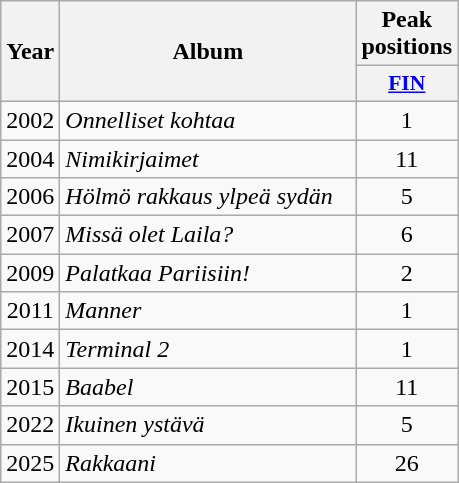<table class="wikitable">
<tr>
<th align="center" rowspan="2" width="10">Year</th>
<th align="center" rowspan="2" width="190">Album</th>
<th align="center" colspan="1" width="20">Peak positions</th>
</tr>
<tr>
<th scope="col" style="width:3em;font-size:90%;"><a href='#'>FIN</a><br></th>
</tr>
<tr>
<td style="text-align:center;">2002</td>
<td><em>Onnelliset kohtaa</em></td>
<td style="text-align:center;">1</td>
</tr>
<tr>
<td style="text-align:center;">2004</td>
<td><em>Nimikirjaimet</em></td>
<td style="text-align:center;">11</td>
</tr>
<tr>
<td style="text-align:center;">2006</td>
<td><em>Hölmö rakkaus ylpeä sydän</em></td>
<td style="text-align:center;">5</td>
</tr>
<tr>
<td style="text-align:center;">2007</td>
<td><em>Missä olet Laila?</em></td>
<td style="text-align:center;">6</td>
</tr>
<tr>
<td style="text-align:center;">2009</td>
<td><em>Palatkaa Pariisiin!</em></td>
<td style="text-align:center;">2</td>
</tr>
<tr>
<td style="text-align:center;">2011</td>
<td><em>Manner</em></td>
<td style="text-align:center;">1</td>
</tr>
<tr>
<td style="text-align:center;">2014</td>
<td><em>Terminal 2</em></td>
<td style="text-align:center;">1</td>
</tr>
<tr>
<td style="text-align:center;">2015</td>
<td><em>Baabel</em></td>
<td style="text-align:center;">11</td>
</tr>
<tr>
<td style="text-align:center;">2022</td>
<td><em>Ikuinen ystävä</em></td>
<td style="text-align:center;">5<br></td>
</tr>
<tr>
<td style="text-align:center;">2025</td>
<td><em>Rakkaani</em></td>
<td style="text-align:center;">26<br></td>
</tr>
</table>
